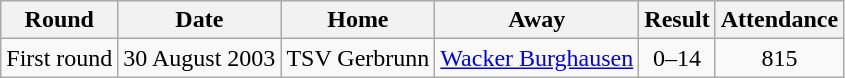<table class="wikitable">
<tr>
<th>Round</th>
<th>Date</th>
<th>Home</th>
<th>Away</th>
<th>Result</th>
<th>Attendance</th>
</tr>
<tr align="center">
<td>First round</td>
<td>30 August 2003</td>
<td>TSV Gerbrunn</td>
<td><a href='#'>Wacker Burghausen</a></td>
<td>0–14</td>
<td>815</td>
</tr>
</table>
